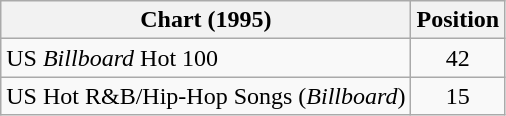<table class="wikitable sortable">
<tr>
<th align="left">Chart (1995)</th>
<th style="text-align:center;">Position</th>
</tr>
<tr>
<td>US <em>Billboard</em> Hot 100</td>
<td style="text-align:center;">42</td>
</tr>
<tr>
<td>US Hot R&B/Hip-Hop Songs (<em>Billboard</em>)</td>
<td style="text-align:center;">15</td>
</tr>
</table>
